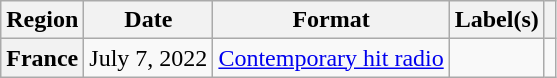<table class="wikitable plainrowheaders">
<tr>
<th scope="col">Region</th>
<th scope="col">Date</th>
<th scope="col">Format</th>
<th scope="col">Label(s)</th>
<th scope="col"></th>
</tr>
<tr>
<th scope="row">France</th>
<td>July 7, 2022</td>
<td><a href='#'>Contemporary hit radio</a></td>
<td></td>
<td></td>
</tr>
</table>
